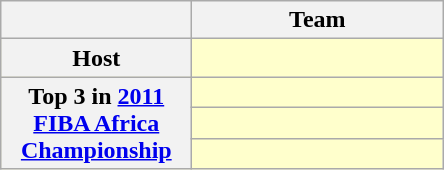<table class=wikitable>
<tr>
<th width=120px></th>
<th width=160px>Team</th>
</tr>
<tr bgcolor=#ffffcc>
<th>Host</th>
<td></td>
</tr>
<tr bgcolor=#ffffcc>
<th rowspan=3>Top 3 in <a href='#'>2011 FIBA Africa Championship</a></th>
<td></td>
</tr>
<tr bgcolor=#ffffcc>
<td></td>
</tr>
<tr bgcolor=#ffffcc>
<td></td>
</tr>
</table>
